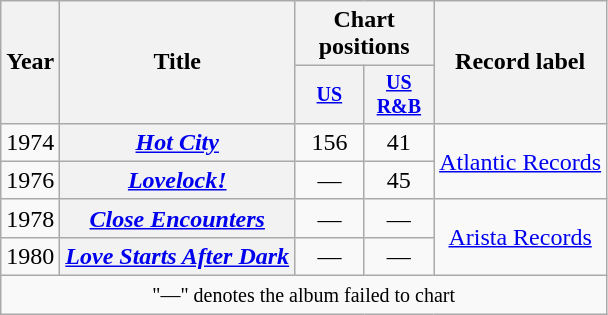<table class="wikitable plainrowheaders" style="text-align:center;">
<tr>
<th scope="col" rowspan="2">Year</th>
<th scope="col" rowspan="2">Title</th>
<th scope="col" colspan="2">Chart positions</th>
<th scope="col" rowspan="2">Record label</th>
</tr>
<tr style="font-size:smaller;">
<th scope="col" width="40"><a href='#'>US</a><br></th>
<th scope="col" width="40"><a href='#'>US<br>R&B</a><br></th>
</tr>
<tr>
<td>1974</td>
<th scope="row"><em><a href='#'>Hot City</a></em></th>
<td>156</td>
<td>41</td>
<td rowspan="2"><a href='#'>Atlantic Records</a></td>
</tr>
<tr>
<td>1976</td>
<th scope="row"><em><a href='#'>Lovelock!</a></em></th>
<td>—</td>
<td>45</td>
</tr>
<tr>
<td>1978</td>
<th scope="row"><em><a href='#'>Close Encounters</a></em></th>
<td>—</td>
<td>—</td>
<td rowspan="2"><a href='#'>Arista Records</a></td>
</tr>
<tr>
<td>1980</td>
<th scope="row"><em><a href='#'>Love Starts After Dark</a></em></th>
<td>—</td>
<td>—</td>
</tr>
<tr>
<td align="center" colspan="7"><small>"—" denotes the album failed to chart</small></td>
</tr>
</table>
